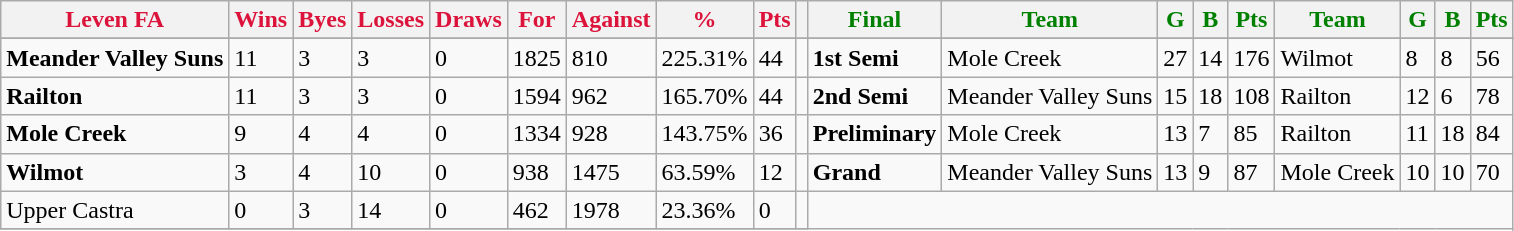<table class="wikitable">
<tr>
<th style="color:crimson">Leven FA</th>
<th style="color:crimson">Wins</th>
<th style="color:crimson">Byes</th>
<th style="color:crimson">Losses</th>
<th style="color:crimson">Draws</th>
<th style="color:crimson">For</th>
<th style="color:crimson">Against</th>
<th style="color:crimson">%</th>
<th style="color:crimson">Pts</th>
<th></th>
<th style="color:green">Final</th>
<th style="color:green">Team</th>
<th style="color:green">G</th>
<th style="color:green">B</th>
<th style="color:green">Pts</th>
<th style="color:green">Team</th>
<th style="color:green">G</th>
<th style="color:green">B</th>
<th style="color:green">Pts</th>
</tr>
<tr>
</tr>
<tr>
</tr>
<tr>
<td><strong>	Meander Valley Suns	</strong></td>
<td>11</td>
<td>3</td>
<td>3</td>
<td>0</td>
<td>1825</td>
<td>810</td>
<td>225.31%</td>
<td>44</td>
<td></td>
<td><strong>1st Semi</strong></td>
<td>Mole Creek</td>
<td>27</td>
<td>14</td>
<td>176</td>
<td>Wilmot</td>
<td>8</td>
<td>8</td>
<td>56</td>
</tr>
<tr>
<td><strong>	Railton	</strong></td>
<td>11</td>
<td>3</td>
<td>3</td>
<td>0</td>
<td>1594</td>
<td>962</td>
<td>165.70%</td>
<td>44</td>
<td></td>
<td><strong>2nd Semi</strong></td>
<td>Meander Valley Suns</td>
<td>15</td>
<td>18</td>
<td>108</td>
<td>Railton</td>
<td>12</td>
<td>6</td>
<td>78</td>
</tr>
<tr>
<td><strong>	Mole Creek	</strong></td>
<td>9</td>
<td>4</td>
<td>4</td>
<td>0</td>
<td>1334</td>
<td>928</td>
<td>143.75%</td>
<td>36</td>
<td></td>
<td><strong>Preliminary</strong></td>
<td>Mole Creek</td>
<td>13</td>
<td>7</td>
<td>85</td>
<td>Railton</td>
<td>11</td>
<td>18</td>
<td>84</td>
</tr>
<tr>
<td><strong>	Wilmot	</strong></td>
<td>3</td>
<td>4</td>
<td>10</td>
<td>0</td>
<td>938</td>
<td>1475</td>
<td>63.59%</td>
<td>12</td>
<td></td>
<td><strong>Grand</strong></td>
<td>Meander Valley Suns</td>
<td>13</td>
<td>9</td>
<td>87</td>
<td>Mole Creek</td>
<td>10</td>
<td>10</td>
<td>70</td>
</tr>
<tr>
<td>Upper Castra</td>
<td>0</td>
<td>3</td>
<td>14</td>
<td>0</td>
<td>462</td>
<td>1978</td>
<td>23.36%</td>
<td>0</td>
<td></td>
</tr>
<tr>
</tr>
</table>
